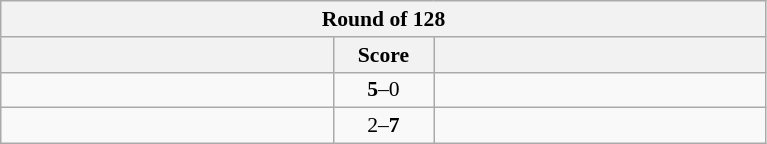<table class="wikitable" style="text-align: center; font-size:90% ">
<tr>
<th colspan=4>Round of 128</th>
</tr>
<tr>
<th width=215></th>
<th width=60>Score</th>
<th width=215></th>
</tr>
<tr>
<td align=left><strong></strong></td>
<td><strong>5</strong>–0</td>
<td align=left></td>
</tr>
<tr>
<td align=left></td>
<td>2–<strong>7</strong></td>
<td align=left><strong></strong></td>
</tr>
</table>
